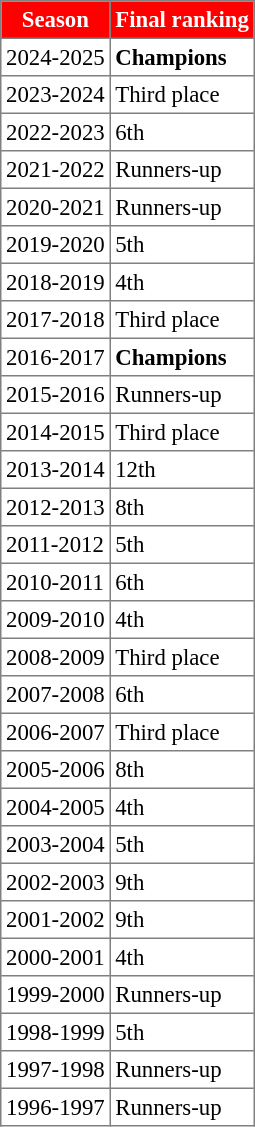<table style="background-color:#FFFFFF; font-size: 95%; border: gray solid 1px; border-collapse: collapse;" cellpadding="3" cellspacing="0" border="1">
<tr style="background-color:#FF0000; color:#FFFFFF;">
<th>Season</th>
<th>Final ranking</th>
</tr>
<tr>
<td>2024-2025</td>
<td> <strong>Champions</strong></td>
</tr>
<tr>
<td>2023-2024</td>
<td>Third place</td>
</tr>
<tr>
<td>2022-2023</td>
<td>6th</td>
</tr>
<tr>
<td>2021-2022</td>
<td>Runners-up</td>
</tr>
<tr>
<td>2020-2021</td>
<td>Runners-up</td>
</tr>
<tr>
<td>2019-2020</td>
<td>5th</td>
</tr>
<tr>
<td>2018-2019</td>
<td>4th</td>
</tr>
<tr>
<td>2017-2018</td>
<td>Third place</td>
</tr>
<tr>
<td>2016-2017</td>
<td> <strong>Champions</strong></td>
</tr>
<tr>
<td>2015-2016</td>
<td>Runners-up</td>
</tr>
<tr>
<td>2014-2015</td>
<td>Third place</td>
</tr>
<tr>
<td>2013-2014</td>
<td>12th</td>
</tr>
<tr>
<td>2012-2013</td>
<td>8th</td>
</tr>
<tr>
<td>2011-2012</td>
<td>5th</td>
</tr>
<tr>
<td>2010-2011</td>
<td>6th</td>
</tr>
<tr>
<td>2009-2010</td>
<td>4th</td>
</tr>
<tr>
<td>2008-2009</td>
<td>Third place</td>
</tr>
<tr>
<td>2007-2008</td>
<td>6th</td>
</tr>
<tr>
<td>2006-2007</td>
<td>Third place</td>
</tr>
<tr>
<td>2005-2006</td>
<td>8th</td>
</tr>
<tr>
<td>2004-2005</td>
<td>4th</td>
</tr>
<tr>
<td>2003-2004</td>
<td>5th</td>
</tr>
<tr>
<td>2002-2003</td>
<td>9th</td>
</tr>
<tr>
<td>2001-2002</td>
<td>9th</td>
</tr>
<tr>
<td>2000-2001</td>
<td>4th</td>
</tr>
<tr>
<td>1999-2000</td>
<td>Runners-up</td>
</tr>
<tr>
<td>1998-1999</td>
<td>5th</td>
</tr>
<tr>
<td>1997-1998</td>
<td>Runners-up</td>
</tr>
<tr>
<td>1996-1997</td>
<td>Runners-up</td>
</tr>
</table>
